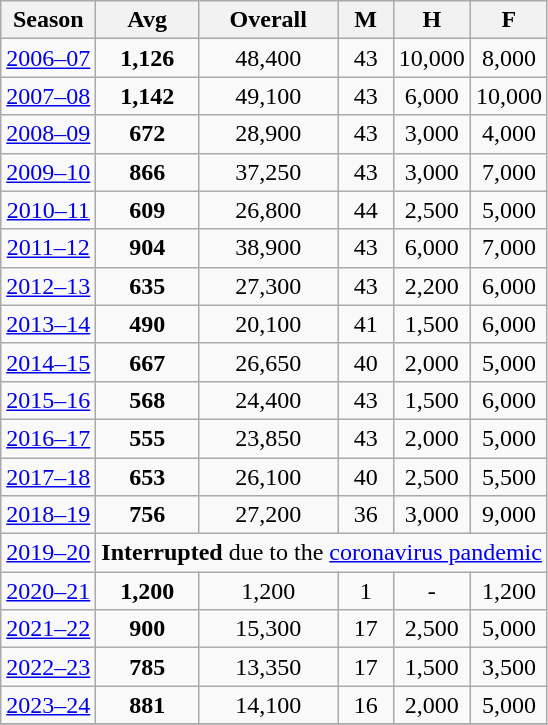<table class="wikitable sortable" style="text-align: center">
<tr>
<th>Season</th>
<th>Avg</th>
<th>Overall</th>
<th>M</th>
<th width="40">H</th>
<th width="40">F</th>
</tr>
<tr>
<td><a href='#'>2006–07</a></td>
<td><strong>1,126</strong></td>
<td>48,400</td>
<td>43</td>
<td>10,000</td>
<td>8,000</td>
</tr>
<tr>
<td><a href='#'>2007–08</a></td>
<td><strong>1,142</strong></td>
<td>49,100</td>
<td>43</td>
<td>6,000</td>
<td>10,000</td>
</tr>
<tr>
<td><a href='#'>2008–09</a></td>
<td><strong>672</strong></td>
<td>28,900</td>
<td>43</td>
<td>3,000</td>
<td>4,000</td>
</tr>
<tr>
<td><a href='#'>2009–10</a></td>
<td><strong>866</strong></td>
<td>37,250</td>
<td>43</td>
<td>3,000</td>
<td>7,000</td>
</tr>
<tr>
<td><a href='#'>2010–11</a></td>
<td><strong>609</strong></td>
<td>26,800</td>
<td>44</td>
<td>2,500</td>
<td>5,000</td>
</tr>
<tr>
<td><a href='#'>2011–12</a></td>
<td><strong>904</strong></td>
<td>38,900</td>
<td>43</td>
<td>6,000</td>
<td>7,000</td>
</tr>
<tr>
<td><a href='#'>2012–13</a></td>
<td><strong>635</strong></td>
<td>27,300</td>
<td>43</td>
<td>2,200</td>
<td>6,000</td>
</tr>
<tr>
<td><a href='#'>2013–14</a></td>
<td><strong>490</strong></td>
<td>20,100</td>
<td>41</td>
<td>1,500</td>
<td>6,000</td>
</tr>
<tr>
<td><a href='#'>2014–15</a></td>
<td><strong>667</strong></td>
<td>26,650</td>
<td>40</td>
<td>2,000</td>
<td>5,000</td>
</tr>
<tr>
<td><a href='#'>2015–16</a></td>
<td><strong>568</strong></td>
<td>24,400</td>
<td>43</td>
<td>1,500</td>
<td>6,000</td>
</tr>
<tr>
<td><a href='#'>2016–17</a></td>
<td><strong>555</strong></td>
<td>23,850</td>
<td>43</td>
<td>2,000</td>
<td>5,000</td>
</tr>
<tr>
<td><a href='#'>2017–18</a></td>
<td><strong>653</strong></td>
<td>26,100</td>
<td>40</td>
<td>2,500</td>
<td>5,500</td>
</tr>
<tr>
<td><a href='#'>2018–19</a></td>
<td><strong>756</strong></td>
<td>27,200</td>
<td>36</td>
<td>3,000</td>
<td>9,000</td>
</tr>
<tr>
<td><a href='#'>2019–20</a></td>
<td colspan=5><strong>Interrupted</strong> due to the <a href='#'>coronavirus pandemic</a></td>
</tr>
<tr>
<td><a href='#'>2020–21</a></td>
<td><strong>1,200</strong></td>
<td>1,200</td>
<td>1</td>
<td>-</td>
<td>1,200</td>
</tr>
<tr>
<td><a href='#'>2021–22</a></td>
<td><strong>900</strong></td>
<td>15,300</td>
<td>17</td>
<td>2,500</td>
<td>5,000</td>
</tr>
<tr>
<td><a href='#'>2022–23</a></td>
<td><strong>785</strong></td>
<td>13,350</td>
<td>17</td>
<td>1,500</td>
<td>3,500</td>
</tr>
<tr>
<td><a href='#'>2023–24</a></td>
<td><strong>881</strong></td>
<td>14,100</td>
<td>16</td>
<td>2,000</td>
<td>5,000</td>
</tr>
<tr>
</tr>
</table>
